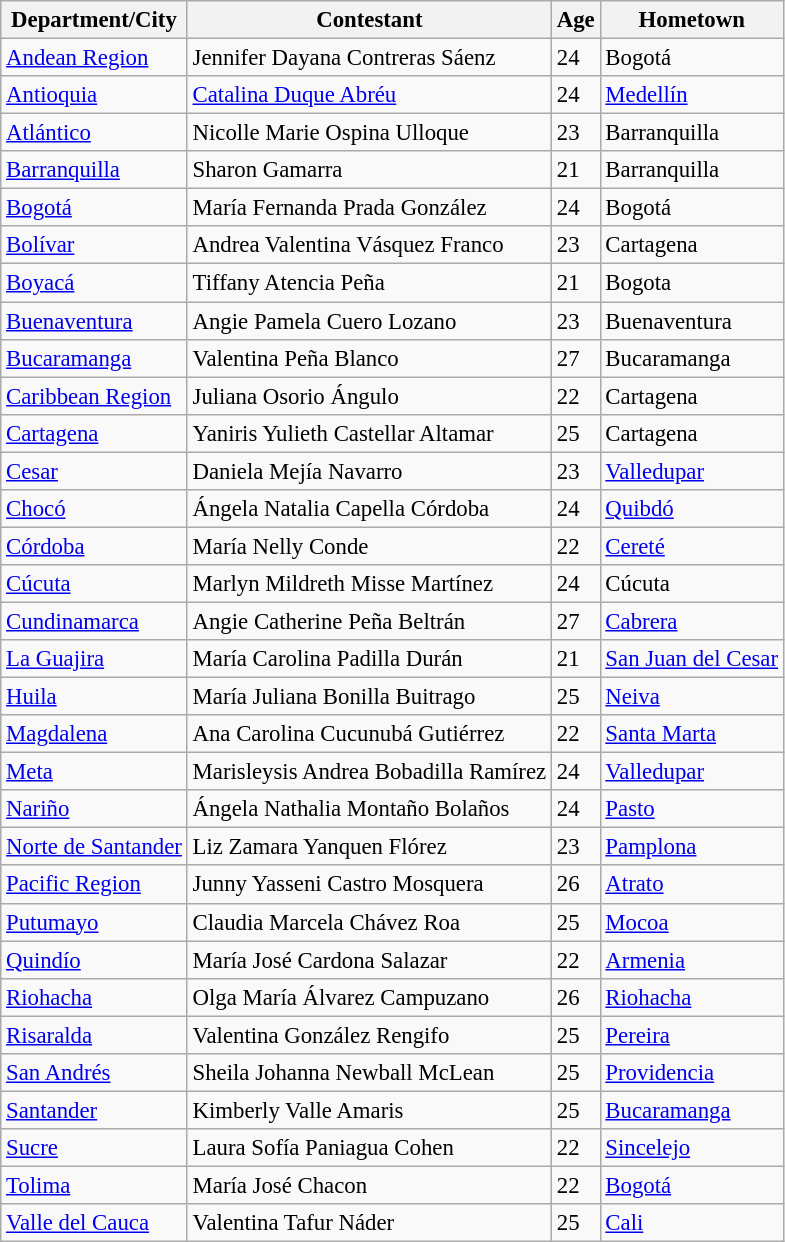<table class="wikitable sortable" style="font-size: 95%;">
<tr>
<th>Department/City</th>
<th>Contestant</th>
<th>Age</th>
<th>Hometown</th>
</tr>
<tr>
<td><a href='#'>Andean Region</a></td>
<td>Jennifer Dayana Contreras Sáenz</td>
<td>24</td>
<td>Bogotá</td>
</tr>
<tr>
<td><a href='#'>Antioquia</a></td>
<td><a href='#'>Catalina Duque Abréu</a></td>
<td>24</td>
<td><a href='#'>Medellín</a></td>
</tr>
<tr>
<td><a href='#'>Atlántico</a></td>
<td>Nicolle Marie Ospina Ulloque</td>
<td>23</td>
<td>Barranquilla</td>
</tr>
<tr>
<td><a href='#'>Barranquilla</a></td>
<td>Sharon Gamarra</td>
<td>21</td>
<td>Barranquilla</td>
</tr>
<tr>
<td><a href='#'>Bogotá</a></td>
<td>María Fernanda Prada González</td>
<td>24</td>
<td>Bogotá</td>
</tr>
<tr>
<td><a href='#'>Bolívar</a></td>
<td>Andrea Valentina Vásquez Franco</td>
<td>23</td>
<td>Cartagena</td>
</tr>
<tr>
<td><a href='#'>Boyacá</a></td>
<td>Tiffany Atencia Peña</td>
<td>21</td>
<td>Bogota</td>
</tr>
<tr>
<td><a href='#'>Buenaventura</a></td>
<td>Angie Pamela Cuero Lozano</td>
<td>23</td>
<td>Buenaventura</td>
</tr>
<tr>
<td><a href='#'>Bucaramanga</a></td>
<td>Valentina Peña Blanco</td>
<td>27</td>
<td>Bucaramanga</td>
</tr>
<tr>
<td><a href='#'>Caribbean Region</a></td>
<td>Juliana Osorio Ángulo</td>
<td>22</td>
<td>Cartagena</td>
</tr>
<tr>
<td><a href='#'>Cartagena</a></td>
<td>Yaniris Yulieth Castellar Altamar</td>
<td>25</td>
<td>Cartagena</td>
</tr>
<tr>
<td><a href='#'>Cesar</a></td>
<td>Daniela Mejía Navarro</td>
<td>23</td>
<td><a href='#'>Valledupar</a></td>
</tr>
<tr>
<td><a href='#'>Chocó</a></td>
<td>Ángela Natalia Capella Córdoba</td>
<td>24</td>
<td><a href='#'>Quibdó</a></td>
</tr>
<tr>
<td><a href='#'>Córdoba</a></td>
<td>María Nelly Conde</td>
<td>22</td>
<td><a href='#'>Cereté</a></td>
</tr>
<tr>
<td><a href='#'>Cúcuta</a></td>
<td>Marlyn Mildreth Misse Martínez</td>
<td>24</td>
<td>Cúcuta</td>
</tr>
<tr>
<td><a href='#'>Cundinamarca</a></td>
<td>Angie Catherine Peña Beltrán</td>
<td>27</td>
<td><a href='#'>Cabrera</a></td>
</tr>
<tr>
<td><a href='#'>La Guajira</a></td>
<td>María Carolina Padilla Durán</td>
<td>21</td>
<td><a href='#'>San Juan del Cesar</a></td>
</tr>
<tr>
<td><a href='#'>Huila</a></td>
<td>María Juliana Bonilla Buitrago</td>
<td>25</td>
<td><a href='#'>Neiva</a></td>
</tr>
<tr>
<td><a href='#'>Magdalena</a></td>
<td>Ana Carolina Cucunubá Gutiérrez</td>
<td>22</td>
<td><a href='#'>Santa Marta</a></td>
</tr>
<tr>
<td><a href='#'>Meta</a></td>
<td>Marisleysis Andrea Bobadilla Ramírez</td>
<td>24</td>
<td><a href='#'>Valledupar</a></td>
</tr>
<tr>
<td><a href='#'>Nariño</a></td>
<td>Ángela Nathalia Montaño Bolaños</td>
<td>24</td>
<td><a href='#'>Pasto</a></td>
</tr>
<tr>
<td><a href='#'>Norte de Santander</a></td>
<td>Liz Zamara Yanquen Flórez</td>
<td>23</td>
<td><a href='#'>Pamplona</a></td>
</tr>
<tr>
<td><a href='#'>Pacific Region</a></td>
<td>Junny Yasseni Castro Mosquera</td>
<td>26</td>
<td><a href='#'>Atrato</a></td>
</tr>
<tr>
<td><a href='#'>Putumayo</a></td>
<td>Claudia Marcela Chávez Roa</td>
<td>25</td>
<td><a href='#'>Mocoa</a></td>
</tr>
<tr>
<td><a href='#'>Quindío</a></td>
<td>María José Cardona Salazar</td>
<td>22</td>
<td><a href='#'>Armenia</a></td>
</tr>
<tr>
<td><a href='#'>Riohacha</a></td>
<td>Olga María Álvarez Campuzano</td>
<td>26</td>
<td><a href='#'>Riohacha</a></td>
</tr>
<tr>
<td><a href='#'>Risaralda</a></td>
<td>Valentina González Rengifo</td>
<td>25</td>
<td><a href='#'>Pereira</a></td>
</tr>
<tr>
<td><a href='#'>San Andrés</a></td>
<td>Sheila Johanna Newball McLean</td>
<td>25</td>
<td><a href='#'>Providencia</a></td>
</tr>
<tr>
<td><a href='#'>Santander</a></td>
<td>Kimberly Valle Amaris</td>
<td>25</td>
<td><a href='#'>Bucaramanga</a></td>
</tr>
<tr>
<td><a href='#'>Sucre</a></td>
<td>Laura Sofía Paniagua Cohen</td>
<td>22</td>
<td><a href='#'>Sincelejo</a></td>
</tr>
<tr>
<td><a href='#'>Tolima</a></td>
<td>María José Chacon</td>
<td>22</td>
<td><a href='#'>Bogotá</a></td>
</tr>
<tr>
<td><a href='#'>Valle del Cauca</a></td>
<td>Valentina Tafur Náder</td>
<td>25</td>
<td><a href='#'>Cali</a></td>
</tr>
</table>
